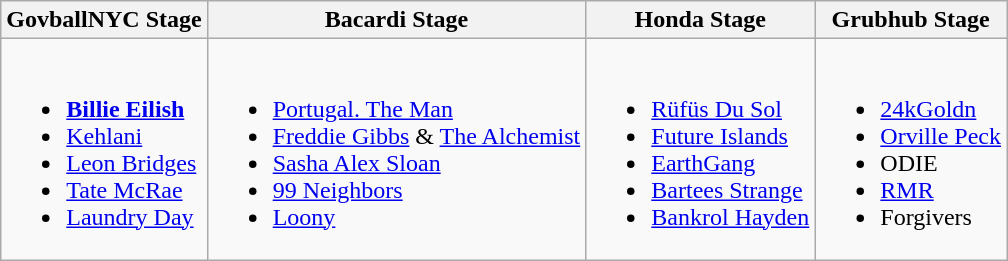<table class="wikitable">
<tr>
<th>GovballNYC Stage</th>
<th>Bacardi Stage</th>
<th>Honda Stage</th>
<th>Grubhub Stage</th>
</tr>
<tr valign="top">
<td><br><ul><li><strong><a href='#'>Billie Eilish</a></strong></li><li><a href='#'>Kehlani</a></li><li><a href='#'>Leon Bridges</a></li><li><a href='#'>Tate McRae</a></li><li><a href='#'>Laundry Day</a></li></ul></td>
<td><br><ul><li><a href='#'>Portugal. The Man</a></li><li><a href='#'>Freddie Gibbs</a> & <a href='#'>The Alchemist</a></li><li><a href='#'>Sasha Alex Sloan</a></li><li><a href='#'>99 Neighbors</a></li><li><a href='#'>Loony</a></li></ul></td>
<td><br><ul><li><a href='#'>Rüfüs Du Sol</a></li><li><a href='#'>Future Islands</a></li><li><a href='#'>EarthGang</a></li><li><a href='#'>Bartees Strange</a></li><li><a href='#'>Bankrol Hayden</a></li></ul></td>
<td><br><ul><li><a href='#'>24kGoldn</a></li><li><a href='#'>Orville Peck</a></li><li>ODIE</li><li><a href='#'>RMR</a></li><li>Forgivers</li></ul></td>
</tr>
</table>
